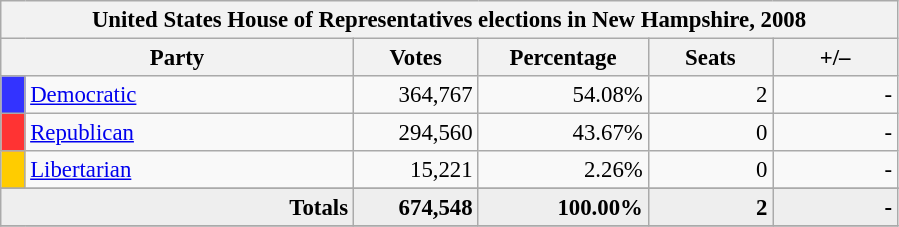<table class="wikitable" style="font-size: 95%;">
<tr>
<th colspan="6">United States House of Representatives elections in New Hampshire, 2008</th>
</tr>
<tr>
<th colspan=2 style="width: 15em">Party</th>
<th style="width: 5em">Votes</th>
<th style="width: 7em">Percentage</th>
<th style="width: 5em">Seats</th>
<th style="width: 5em">+/–</th>
</tr>
<tr>
<th style="background-color:#3333FF; width: 3px"></th>
<td style="width: 130px"><a href='#'>Democratic</a></td>
<td align="right">364,767</td>
<td align="right">54.08%</td>
<td align="right">2</td>
<td align="right">-</td>
</tr>
<tr>
<th style="background-color:#FF3333; width: 3px"></th>
<td style="width: 130px"><a href='#'>Republican</a></td>
<td align="right">294,560</td>
<td align="right">43.67%</td>
<td align="right">0</td>
<td align="right">-</td>
</tr>
<tr>
<th style="background-color:#FFCC00; width: 3px"></th>
<td style="width: 130px"><a href='#'>Libertarian</a></td>
<td align="right">15,221</td>
<td align="right">2.26%</td>
<td align="right">0</td>
<td align="right">-</td>
</tr>
<tr>
</tr>
<tr bgcolor="#EEEEEE">
<td colspan="2" align="right"><strong>Totals</strong></td>
<td align="right"><strong>674,548</strong></td>
<td align="right"><strong>100.00%</strong></td>
<td align="right"><strong>2</strong></td>
<td align="right"><strong>-</strong></td>
</tr>
<tr bgcolor="#EEEEEE">
</tr>
</table>
